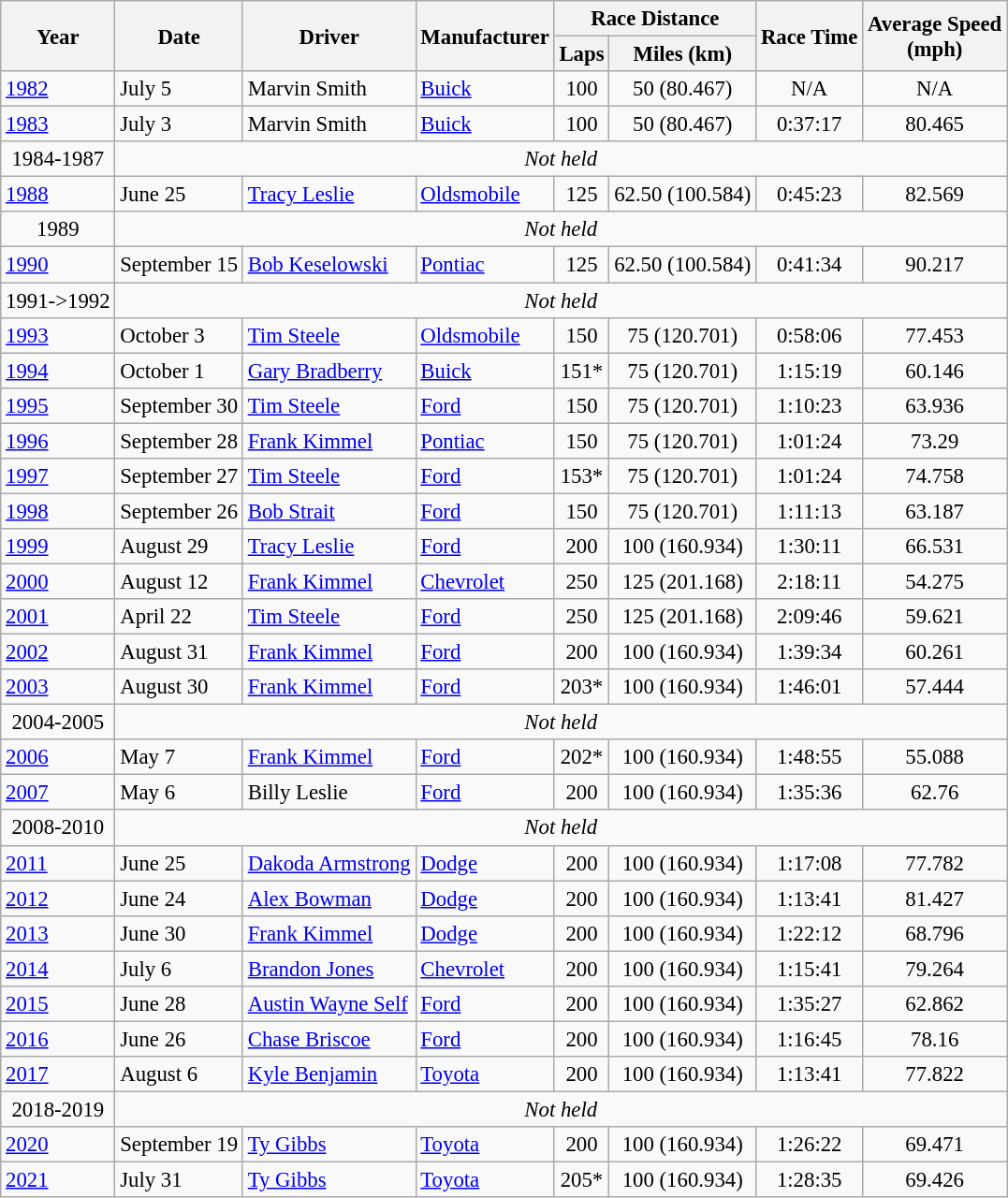<table class="wikitable" style="font-size: 95%;">
<tr>
<th rowspan="2">Year</th>
<th rowspan="2">Date</th>
<th rowspan="2">Driver</th>
<th rowspan="2">Manufacturer</th>
<th colspan="2">Race Distance</th>
<th rowspan="2">Race Time</th>
<th rowspan="2">Average Speed<br>(mph)</th>
</tr>
<tr>
<th>Laps</th>
<th>Miles (km)</th>
</tr>
<tr>
<td><a href='#'>1982</a></td>
<td>July 5</td>
<td>Marvin Smith</td>
<td><a href='#'>Buick</a></td>
<td align="center">100</td>
<td align="center">50 (80.467)</td>
<td align="center">N/A</td>
<td align="center">N/A</td>
</tr>
<tr>
<td><a href='#'>1983</a></td>
<td>July 3</td>
<td>Marvin Smith</td>
<td><a href='#'>Buick</a></td>
<td align="center">100</td>
<td align="center">50 (80.467)</td>
<td align="center">0:37:17</td>
<td align="center">80.465</td>
</tr>
<tr>
<td align="center">1984-1987</td>
<td colspan="9" align="center"><em>Not held</em></td>
</tr>
<tr>
<td><a href='#'>1988</a></td>
<td>June 25</td>
<td><a href='#'>Tracy Leslie</a></td>
<td><a href='#'>Oldsmobile</a></td>
<td align="center">125</td>
<td align="center">62.50 (100.584)</td>
<td align="center">0:45:23</td>
<td align="center">82.569</td>
</tr>
<tr>
<td align="center">1989</td>
<td colspan="9" align="center"><em>Not held</em></td>
</tr>
<tr>
<td><a href='#'>1990</a></td>
<td>September 15</td>
<td><a href='#'>Bob Keselowski</a></td>
<td><a href='#'>Pontiac</a></td>
<td align="center">125</td>
<td align="center">62.50 (100.584)</td>
<td align="center">0:41:34</td>
<td align="center">90.217</td>
</tr>
<tr>
<td align="center">1991->1992</td>
<td colspan="9" align="center"><em>Not held</em></td>
</tr>
<tr>
<td><a href='#'>1993</a></td>
<td>October 3</td>
<td><a href='#'>Tim Steele</a></td>
<td><a href='#'>Oldsmobile</a></td>
<td align="center">150</td>
<td align="center">75 (120.701)</td>
<td align="center">0:58:06</td>
<td align="center">77.453</td>
</tr>
<tr>
<td><a href='#'>1994</a></td>
<td>October 1</td>
<td><a href='#'>Gary Bradberry</a></td>
<td><a href='#'>Buick</a></td>
<td align="center">151*</td>
<td align="center">75 (120.701)</td>
<td align="center">1:15:19</td>
<td align="center">60.146</td>
</tr>
<tr>
<td><a href='#'>1995</a></td>
<td>September 30</td>
<td><a href='#'>Tim Steele</a></td>
<td><a href='#'>Ford</a></td>
<td align="center">150</td>
<td align="center">75 (120.701)</td>
<td align="center">1:10:23</td>
<td align="center">63.936</td>
</tr>
<tr>
<td><a href='#'>1996</a></td>
<td>September 28</td>
<td><a href='#'>Frank Kimmel</a></td>
<td><a href='#'>Pontiac</a></td>
<td align="center">150</td>
<td align="center">75 (120.701)</td>
<td align="center">1:01:24</td>
<td align="center">73.29</td>
</tr>
<tr>
<td><a href='#'>1997</a></td>
<td>September 27</td>
<td><a href='#'>Tim Steele</a></td>
<td><a href='#'>Ford</a></td>
<td align="center">153*</td>
<td align="center">75 (120.701)</td>
<td align="center">1:01:24</td>
<td align="center">74.758</td>
</tr>
<tr>
<td><a href='#'>1998</a></td>
<td>September 26</td>
<td><a href='#'>Bob Strait</a></td>
<td><a href='#'>Ford</a></td>
<td align="center">150</td>
<td align="center">75 (120.701)</td>
<td align="center">1:11:13</td>
<td align="center">63.187</td>
</tr>
<tr>
<td><a href='#'>1999</a></td>
<td>August 29</td>
<td><a href='#'>Tracy Leslie</a></td>
<td><a href='#'>Ford</a></td>
<td align="center">200</td>
<td align="center">100 (160.934)</td>
<td align="center">1:30:11</td>
<td align="center">66.531</td>
</tr>
<tr>
<td><a href='#'>2000</a></td>
<td>August 12</td>
<td><a href='#'>Frank Kimmel</a></td>
<td><a href='#'>Chevrolet</a></td>
<td align="center">250</td>
<td align="center">125 (201.168)</td>
<td align="center">2:18:11</td>
<td align="center">54.275</td>
</tr>
<tr>
<td><a href='#'>2001</a></td>
<td>April 22</td>
<td><a href='#'>Tim Steele</a></td>
<td><a href='#'>Ford</a></td>
<td align="center">250</td>
<td align="center">125 (201.168)</td>
<td align="center">2:09:46</td>
<td align="center">59.621</td>
</tr>
<tr>
<td><a href='#'>2002</a></td>
<td>August 31</td>
<td><a href='#'>Frank Kimmel</a></td>
<td><a href='#'>Ford</a></td>
<td align="center">200</td>
<td align="center">100 (160.934)</td>
<td align="center">1:39:34</td>
<td align="center">60.261</td>
</tr>
<tr>
<td><a href='#'>2003</a></td>
<td>August 30</td>
<td><a href='#'>Frank Kimmel</a></td>
<td><a href='#'>Ford</a></td>
<td align="center">203*</td>
<td align="center">100 (160.934)</td>
<td align="center">1:46:01</td>
<td align="center">57.444</td>
</tr>
<tr>
<td align="center">2004-2005</td>
<td colspan="9" align="center"><em>Not held</em></td>
</tr>
<tr>
<td><a href='#'>2006</a></td>
<td>May 7</td>
<td><a href='#'>Frank Kimmel</a></td>
<td><a href='#'>Ford</a></td>
<td align="center">202*</td>
<td align="center">100 (160.934)</td>
<td align="center">1:48:55</td>
<td align="center">55.088</td>
</tr>
<tr>
<td><a href='#'>2007</a></td>
<td>May 6</td>
<td>Billy Leslie</td>
<td><a href='#'>Ford</a></td>
<td align="center">200</td>
<td align="center">100 (160.934)</td>
<td align="center">1:35:36</td>
<td align="center">62.76</td>
</tr>
<tr>
<td align="center">2008-2010</td>
<td colspan="9" align="center"><em>Not held</em></td>
</tr>
<tr>
<td><a href='#'>2011</a></td>
<td>June 25</td>
<td><a href='#'>Dakoda Armstrong</a></td>
<td><a href='#'>Dodge</a></td>
<td align="center">200</td>
<td align="center">100 (160.934)</td>
<td align="center">1:17:08</td>
<td align="center">77.782</td>
</tr>
<tr>
<td><a href='#'>2012</a></td>
<td>June 24</td>
<td><a href='#'>Alex Bowman</a></td>
<td><a href='#'>Dodge</a></td>
<td align="center">200</td>
<td align="center">100 (160.934)</td>
<td align="center">1:13:41</td>
<td align="center">81.427</td>
</tr>
<tr>
<td><a href='#'>2013</a></td>
<td>June 30</td>
<td><a href='#'>Frank Kimmel</a></td>
<td><a href='#'>Dodge</a></td>
<td align="center">200</td>
<td align="center">100 (160.934)</td>
<td align="center">1:22:12</td>
<td align="center">68.796</td>
</tr>
<tr>
<td><a href='#'>2014</a></td>
<td>July 6</td>
<td><a href='#'>Brandon Jones</a></td>
<td><a href='#'>Chevrolet</a></td>
<td align="center">200</td>
<td align="center">100 (160.934)</td>
<td align="center">1:15:41</td>
<td align="center">79.264</td>
</tr>
<tr>
<td><a href='#'>2015</a></td>
<td>June 28</td>
<td><a href='#'>Austin Wayne Self</a></td>
<td><a href='#'>Ford</a></td>
<td align="center">200</td>
<td align="center">100 (160.934)</td>
<td align="center">1:35:27</td>
<td align="center">62.862</td>
</tr>
<tr>
<td><a href='#'>2016</a></td>
<td>June 26</td>
<td><a href='#'>Chase Briscoe</a></td>
<td><a href='#'>Ford</a></td>
<td align="center">200</td>
<td align="center">100 (160.934)</td>
<td align="center">1:16:45</td>
<td align="center">78.16</td>
</tr>
<tr>
<td><a href='#'>2017</a></td>
<td>August 6</td>
<td><a href='#'>Kyle Benjamin</a></td>
<td><a href='#'>Toyota</a></td>
<td align="center">200</td>
<td align="center">100 (160.934)</td>
<td align="center">1:13:41</td>
<td align="center">77.822</td>
</tr>
<tr>
<td align="center">2018-2019</td>
<td colspan="9" align="center"><em>Not held</em></td>
</tr>
<tr>
<td><a href='#'>2020</a></td>
<td>September 19</td>
<td><a href='#'>Ty Gibbs</a></td>
<td><a href='#'>Toyota</a></td>
<td align="center">200</td>
<td align="center">100 (160.934)</td>
<td align="center">1:26:22</td>
<td align="center">69.471</td>
</tr>
<tr>
<td><a href='#'>2021</a></td>
<td>July 31</td>
<td><a href='#'>Ty Gibbs</a></td>
<td><a href='#'>Toyota</a></td>
<td align="center">205*</td>
<td align="center">100 (160.934)</td>
<td align="center">1:28:35</td>
<td align="center">69.426</td>
</tr>
</table>
